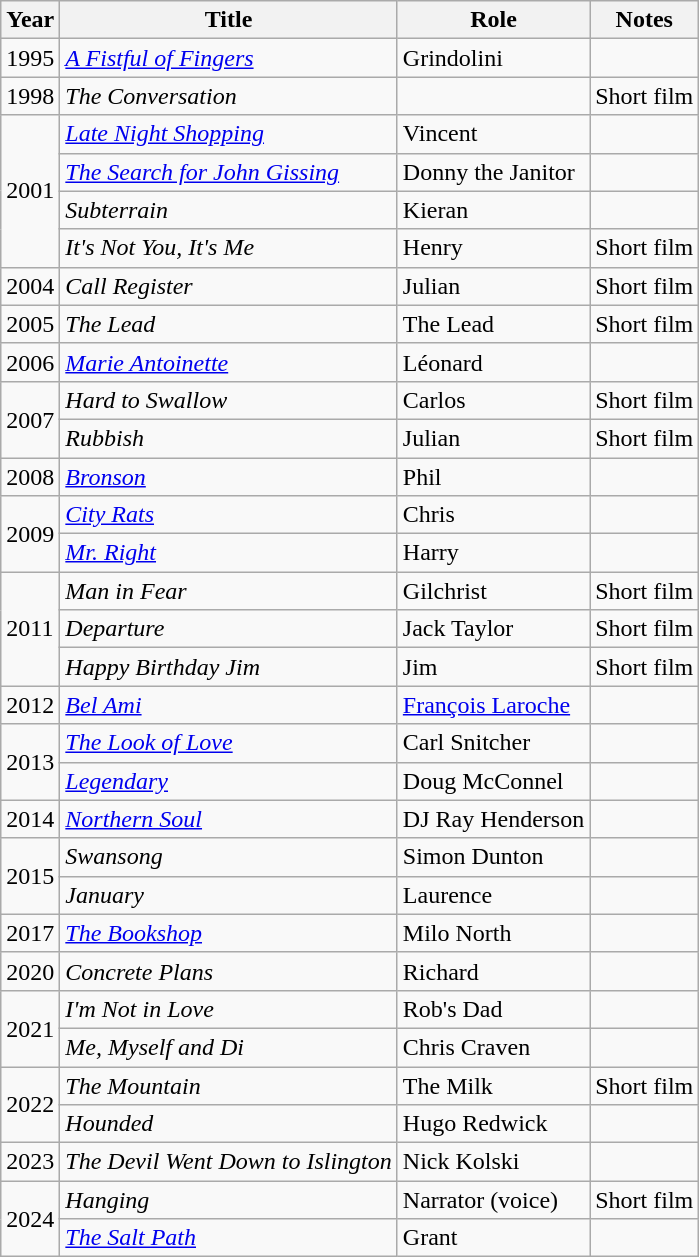<table class="wikitable sortable">
<tr>
<th>Year</th>
<th>Title</th>
<th>Role</th>
<th class="unsortable">Notes</th>
</tr>
<tr>
<td>1995</td>
<td><em><a href='#'>A Fistful of Fingers</a></em></td>
<td>Grindolini</td>
<td></td>
</tr>
<tr>
<td>1998</td>
<td><em>The Conversation</em></td>
<td></td>
<td>Short film</td>
</tr>
<tr>
<td rowspan="4">2001</td>
<td><em><a href='#'>Late Night Shopping</a></em></td>
<td>Vincent</td>
<td></td>
</tr>
<tr>
<td><em><a href='#'>The Search for John Gissing</a></em></td>
<td>Donny the Janitor</td>
<td></td>
</tr>
<tr>
<td><em>Subterrain</em></td>
<td>Kieran</td>
<td></td>
</tr>
<tr>
<td><em>It's Not You, It's Me</em></td>
<td>Henry</td>
<td>Short film</td>
</tr>
<tr>
<td>2004</td>
<td><em>Call Register</em></td>
<td>Julian</td>
<td>Short film</td>
</tr>
<tr>
<td>2005</td>
<td><em>The Lead</em></td>
<td>The Lead</td>
<td>Short film</td>
</tr>
<tr>
<td>2006</td>
<td><em><a href='#'>Marie Antoinette</a></em></td>
<td>Léonard</td>
<td></td>
</tr>
<tr>
<td rowspan="2">2007</td>
<td><em>Hard to Swallow</em></td>
<td>Carlos</td>
<td>Short film</td>
</tr>
<tr>
<td><em>Rubbish</em></td>
<td>Julian</td>
<td>Short film</td>
</tr>
<tr>
<td>2008</td>
<td><em><a href='#'>Bronson</a></em></td>
<td>Phil</td>
<td></td>
</tr>
<tr>
<td rowspan="2">2009</td>
<td><em><a href='#'>City Rats</a></em></td>
<td>Chris</td>
<td></td>
</tr>
<tr>
<td><em><a href='#'>Mr. Right</a></em></td>
<td>Harry</td>
<td></td>
</tr>
<tr>
<td rowspan="3">2011</td>
<td><em>Man in Fear</em></td>
<td>Gilchrist</td>
<td>Short film</td>
</tr>
<tr>
<td><em>Departure</em></td>
<td>Jack Taylor</td>
<td>Short film</td>
</tr>
<tr>
<td><em>Happy Birthday Jim</em></td>
<td>Jim</td>
<td>Short film</td>
</tr>
<tr>
<td>2012</td>
<td><em><a href='#'>Bel Ami</a></em></td>
<td><a href='#'>François Laroche</a></td>
<td></td>
</tr>
<tr>
<td rowspan="2">2013</td>
<td><em><a href='#'>The Look of Love</a></em></td>
<td>Carl Snitcher</td>
<td></td>
</tr>
<tr>
<td><em><a href='#'>Legendary</a></em></td>
<td>Doug McConnel</td>
<td></td>
</tr>
<tr>
<td>2014</td>
<td><em><a href='#'>Northern Soul</a></em></td>
<td>DJ Ray Henderson</td>
<td></td>
</tr>
<tr>
<td rowspan="2">2015</td>
<td><em>Swansong</em></td>
<td>Simon Dunton</td>
<td></td>
</tr>
<tr>
<td><em>January</em></td>
<td>Laurence</td>
<td></td>
</tr>
<tr>
<td>2017</td>
<td><em><a href='#'>The Bookshop</a></em></td>
<td>Milo North</td>
<td></td>
</tr>
<tr>
<td>2020</td>
<td><em>Concrete Plans</em></td>
<td>Richard</td>
<td></td>
</tr>
<tr>
<td rowspan="2">2021</td>
<td><em>I'm Not in Love</em></td>
<td>Rob's Dad</td>
<td></td>
</tr>
<tr>
<td><em>Me, Myself and Di</em></td>
<td>Chris Craven</td>
<td></td>
</tr>
<tr>
<td rowspan="2">2022</td>
<td><em>The Mountain</em></td>
<td>The Milk</td>
<td>Short film</td>
</tr>
<tr>
<td><em>Hounded</em></td>
<td>Hugo Redwick</td>
<td></td>
</tr>
<tr>
<td>2023</td>
<td><em>The Devil Went Down to Islington</em></td>
<td>Nick Kolski</td>
<td></td>
</tr>
<tr>
<td rowspan="2">2024</td>
<td><em>Hanging</em></td>
<td>Narrator (voice)</td>
<td>Short film</td>
</tr>
<tr>
<td><em><a href='#'>The Salt Path</a></em></td>
<td>Grant</td>
<td></td>
</tr>
</table>
